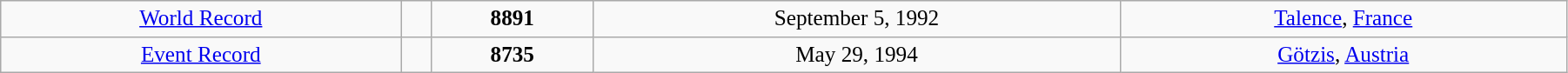<table class="wikitable" style=" text-align:center; font-size:105%;" width="95%">
<tr>
<td><a href='#'>World Record</a></td>
<td></td>
<td><strong>8891</strong></td>
<td>September 5, 1992</td>
<td> <a href='#'>Talence</a>, <a href='#'>France</a></td>
</tr>
<tr>
<td><a href='#'>Event Record</a></td>
<td></td>
<td><strong>8735</strong></td>
<td>May 29, 1994</td>
<td> <a href='#'>Götzis</a>, <a href='#'>Austria</a></td>
</tr>
</table>
